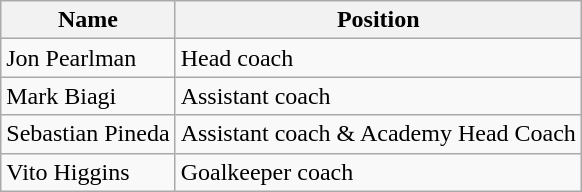<table class="wikitable">
<tr>
<th>Name</th>
<th>Position</th>
</tr>
<tr>
<td> Jon Pearlman</td>
<td>Head coach</td>
</tr>
<tr>
<td> Mark Biagi</td>
<td>Assistant coach</td>
</tr>
<tr>
<td> Sebastian Pineda</td>
<td>Assistant coach & Academy Head Coach</td>
</tr>
<tr>
<td> Vito Higgins</td>
<td>Goalkeeper coach</td>
</tr>
</table>
